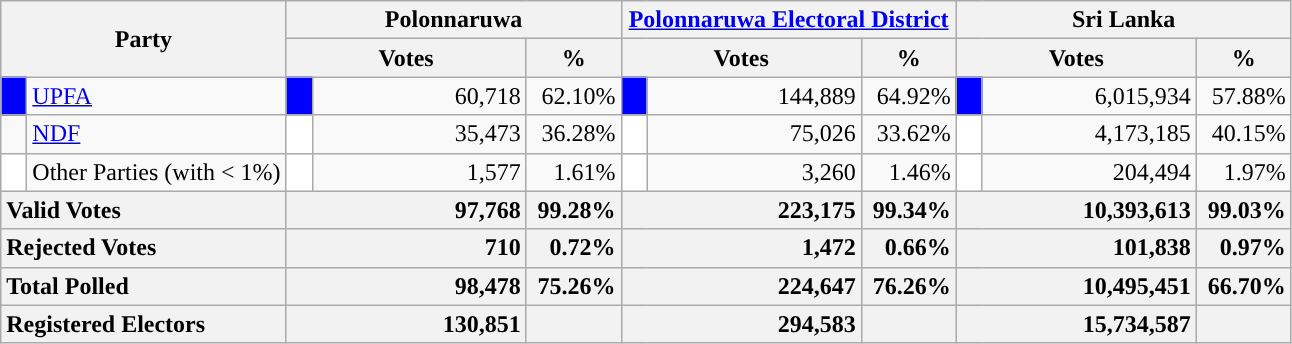<table class="wikitable">
<tr>
<th colspan="2" width="144px"rowspan="2">Party</th>
<th colspan="3" width="216px">Polonnaruwa</th>
<th colspan="3" width="216px"><a href='#'>Polonnaruwa Electoral District</a></th>
<th colspan="3" width="216px">Sri Lanka</th>
</tr>
<tr>
<th colspan="2" width="144px">Votes</th>
<th>%</th>
<th colspan="2" width="144px">Votes</th>
<th>%</th>
<th colspan="2" width="144px">Votes</th>
<th>%</th>
</tr>
<tr>
<td style="background-color:blue;" width="10px"></td>
<td style="text-align:left;"><a href='#'>UPFA</a></td>
<td style="background-color:blue;" width="10px"></td>
<td style="text-align:right;">60,718</td>
<td style="text-align:right;">62.10%</td>
<td style="background-color:blue;" width="10px"></td>
<td style="text-align:right;">144,889</td>
<td style="text-align:right;">64.92%</td>
<td style="background-color:blue;" width="10px"></td>
<td style="text-align:right;">6,015,934</td>
<td style="text-align:right;">57.88%</td>
</tr>
<tr>
<td style="background-color:"></td>
<td style="text-align:left;"><a href='#'>NDF</a></td>
<td style="background-color:white;" width="10px"></td>
<td style="text-align:right;">35,473</td>
<td style="text-align:right;">36.28%</td>
<td style="background-color:white;" width="10px"></td>
<td style="text-align:right;">75,026</td>
<td style="text-align:right;">33.62%</td>
<td style="background-color:white;" width="10px"></td>
<td style="text-align:right;">4,173,185</td>
<td style="text-align:right;">40.15%</td>
</tr>
<tr>
<td style="background-color:white;" width="10px"></td>
<td style="text-align:left;">Other Parties (with < 1%)</td>
<td style="background-color:white;" width="10px"></td>
<td style="text-align:right;">1,577</td>
<td style="text-align:right;">1.61%</td>
<td style="background-color:white;" width="10px"></td>
<td style="text-align:right;">3,260</td>
<td style="text-align:right;">1.46%</td>
<td style="background-color:white;" width="10px"></td>
<td style="text-align:right;">204,494</td>
<td style="text-align:right;">1.97%</td>
</tr>
<tr>
<th colspan="2" width="144px"style="text-align:left;">Valid Votes</th>
<th style="text-align:right;"colspan="2" width="144px">97,768</th>
<th style="text-align:right;">99.28%</th>
<th style="text-align:right;"colspan="2" width="144px">223,175</th>
<th style="text-align:right;">99.34%</th>
<th style="text-align:right;"colspan="2" width="144px">10,393,613</th>
<th style="text-align:right;">99.03%</th>
</tr>
<tr>
<th colspan="2" width="144px"style="text-align:left;">Rejected Votes</th>
<th style="text-align:right;"colspan="2" width="144px">710</th>
<th style="text-align:right;">0.72%</th>
<th style="text-align:right;"colspan="2" width="144px">1,472</th>
<th style="text-align:right;">0.66%</th>
<th style="text-align:right;"colspan="2" width="144px">101,838</th>
<th style="text-align:right;">0.97%</th>
</tr>
<tr>
<th colspan="2" width="144px"style="text-align:left;">Total Polled</th>
<th style="text-align:right;"colspan="2" width="144px">98,478</th>
<th style="text-align:right;">75.26%</th>
<th style="text-align:right;"colspan="2" width="144px">224,647</th>
<th style="text-align:right;">76.26%</th>
<th style="text-align:right;"colspan="2" width="144px">10,495,451</th>
<th style="text-align:right;">66.70%</th>
</tr>
<tr>
<th colspan="2" width="144px"style="text-align:left;">Registered Electors</th>
<th style="text-align:right;"colspan="2" width="144px">130,851</th>
<th></th>
<th style="text-align:right;"colspan="2" width="144px">294,583</th>
<th></th>
<th style="text-align:right;"colspan="2" width="144px">15,734,587</th>
<th></th>
</tr>
</table>
